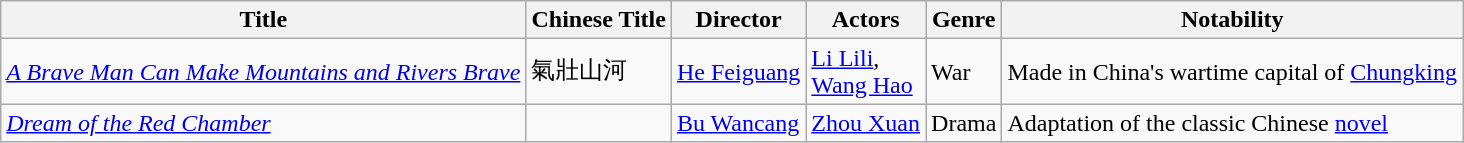<table class="wikitable">
<tr>
<th>Title</th>
<th>Chinese Title</th>
<th>Director</th>
<th>Actors</th>
<th>Genre</th>
<th>Notability</th>
</tr>
<tr>
<td><em><a href='#'>A Brave Man Can Make Mountains and Rivers Brave</a></em></td>
<td>氣壯山河</td>
<td><a href='#'>He Feiguang</a></td>
<td><a href='#'>Li Lili</a>,<br><a href='#'>Wang Hao</a></td>
<td>War</td>
<td>Made in China's wartime capital of <a href='#'>Chungking</a></td>
</tr>
<tr>
<td><em><a href='#'>Dream of the Red Chamber</a></em></td>
<td></td>
<td><a href='#'>Bu Wancang</a></td>
<td><a href='#'>Zhou Xuan</a></td>
<td>Drama</td>
<td>Adaptation of the classic Chinese <a href='#'>novel</a></td>
</tr>
</table>
